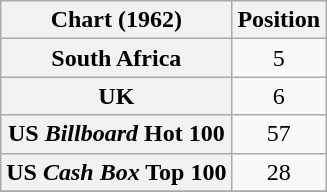<table class="wikitable plainrowheaders sortable">
<tr>
<th>Chart (1962)</th>
<th style="text-align:center;">Position</th>
</tr>
<tr>
<th scope="row">South Africa</th>
<td align="center">5</td>
</tr>
<tr>
<th scope="row">UK</th>
<td style="text-align:center;">6</td>
</tr>
<tr>
<th scope="row">US <em>Billboard</em> Hot 100</th>
<td style="text-align:center;">57</td>
</tr>
<tr>
<th scope="row">US <em>Cash Box</em> Top 100</th>
<td style="text-align:center;">28</td>
</tr>
<tr>
</tr>
</table>
